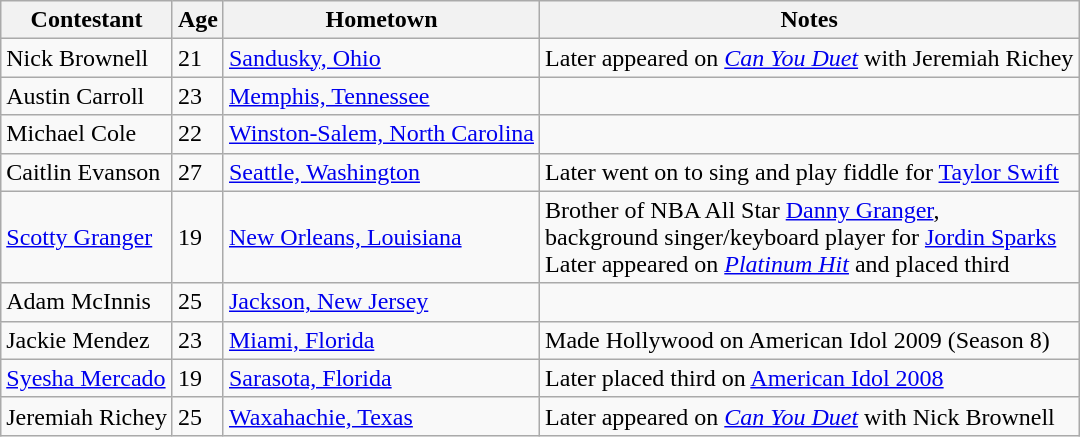<table class="wikitable">
<tr>
<th>Contestant</th>
<th>Age</th>
<th>Hometown</th>
<th>Notes</th>
</tr>
<tr>
<td>Nick Brownell</td>
<td>21</td>
<td><a href='#'>Sandusky, Ohio</a></td>
<td>Later appeared on <em><a href='#'>Can You Duet</a></em> with Jeremiah Richey</td>
</tr>
<tr>
<td>Austin Carroll</td>
<td>23</td>
<td><a href='#'>Memphis, Tennessee</a></td>
<td></td>
</tr>
<tr>
<td>Michael Cole</td>
<td>22</td>
<td><a href='#'>Winston-Salem, North Carolina</a></td>
<td></td>
</tr>
<tr>
<td>Caitlin Evanson</td>
<td>27</td>
<td><a href='#'>Seattle, Washington</a></td>
<td>Later went on to sing and play fiddle for <a href='#'>Taylor Swift</a></td>
</tr>
<tr>
<td><a href='#'>Scotty Granger</a></td>
<td>19</td>
<td><a href='#'>New Orleans, Louisiana</a></td>
<td>Brother of NBA All Star <a href='#'>Danny Granger</a>, <br>background singer/keyboard player for <a href='#'>Jordin Sparks</a><br>Later appeared on <em><a href='#'>Platinum Hit</a></em> and placed third</td>
</tr>
<tr>
<td>Adam McInnis</td>
<td>25</td>
<td><a href='#'>Jackson, New Jersey</a></td>
<td></td>
</tr>
<tr>
<td>Jackie Mendez</td>
<td>23</td>
<td><a href='#'>Miami, Florida</a></td>
<td>Made Hollywood on American Idol 2009 (Season 8)</td>
</tr>
<tr>
<td><a href='#'>Syesha Mercado</a></td>
<td>19</td>
<td><a href='#'>Sarasota, Florida</a></td>
<td>Later placed third on <a href='#'>American Idol 2008</a></td>
</tr>
<tr>
<td>Jeremiah Richey</td>
<td>25</td>
<td><a href='#'>Waxahachie, Texas</a></td>
<td>Later appeared on <em><a href='#'>Can You Duet</a></em> with Nick Brownell</td>
</tr>
</table>
